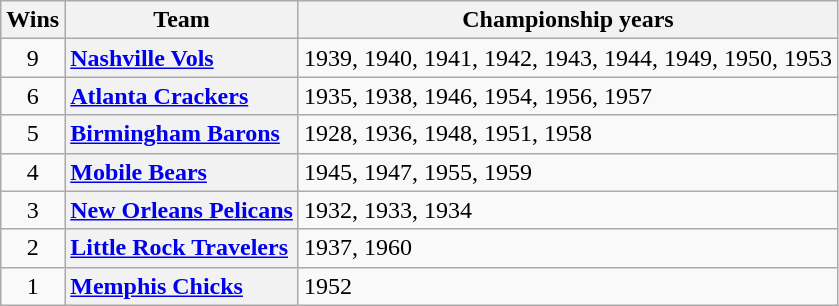<table class="sortable wikitable plainrowheaders" style="text-align:center">
<tr>
<th scope="col">Wins</th>
<th scope="col">Team</th>
<th scope="col" class="unsortable">Championship years</th>
</tr>
<tr>
<td>9</td>
<th scope="row" style="text-align:left"><a href='#'>Nashville Vols</a></th>
<td style="text-align:left">1939, 1940, 1941, 1942, 1943, 1944, 1949, 1950, 1953</td>
</tr>
<tr>
<td>6</td>
<th scope="row" style="text-align:left"><a href='#'>Atlanta Crackers</a></th>
<td style="text-align:left">1935, 1938, 1946, 1954, 1956, 1957</td>
</tr>
<tr>
<td>5</td>
<th scope="row" style="text-align:left"><a href='#'>Birmingham Barons</a></th>
<td style="text-align:left">1928, 1936, 1948, 1951, 1958</td>
</tr>
<tr>
<td>4</td>
<th scope="row" style="text-align:left"><a href='#'>Mobile Bears</a></th>
<td style="text-align:left">1945, 1947, 1955, 1959</td>
</tr>
<tr>
<td>3</td>
<th scope="row" style="text-align:left"><a href='#'>New Orleans Pelicans</a></th>
<td style="text-align:left">1932, 1933, 1934</td>
</tr>
<tr>
<td>2</td>
<th scope="row" style="text-align:left"><a href='#'>Little Rock Travelers</a></th>
<td style="text-align:left">1937, 1960</td>
</tr>
<tr>
<td>1</td>
<th scope="row" style="text-align:left"><a href='#'>Memphis Chicks</a></th>
<td style="text-align:left">1952</td>
</tr>
</table>
